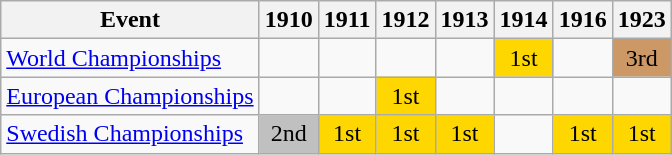<table class="wikitable">
<tr>
<th>Event</th>
<th>1910</th>
<th>1911</th>
<th>1912</th>
<th>1913</th>
<th>1914</th>
<th>1916</th>
<th>1923</th>
</tr>
<tr>
<td><a href='#'>World Championships</a></td>
<td></td>
<td></td>
<td></td>
<td></td>
<td align="center" bgcolor="gold">1st</td>
<td></td>
<td align="center" bgcolor="cc9966">3rd</td>
</tr>
<tr>
<td><a href='#'>European Championships</a></td>
<td></td>
<td></td>
<td align="center" bgcolor="gold">1st</td>
<td></td>
<td></td>
<td></td>
<td></td>
</tr>
<tr>
<td><a href='#'>Swedish Championships</a></td>
<td align="center" bgcolor="silver">2nd</td>
<td align="center" bgcolor="gold">1st</td>
<td align="center" bgcolor="gold">1st</td>
<td align="center" bgcolor="gold">1st</td>
<td></td>
<td align="center" bgcolor="gold">1st</td>
<td align="center" bgcolor="gold">1st</td>
</tr>
</table>
